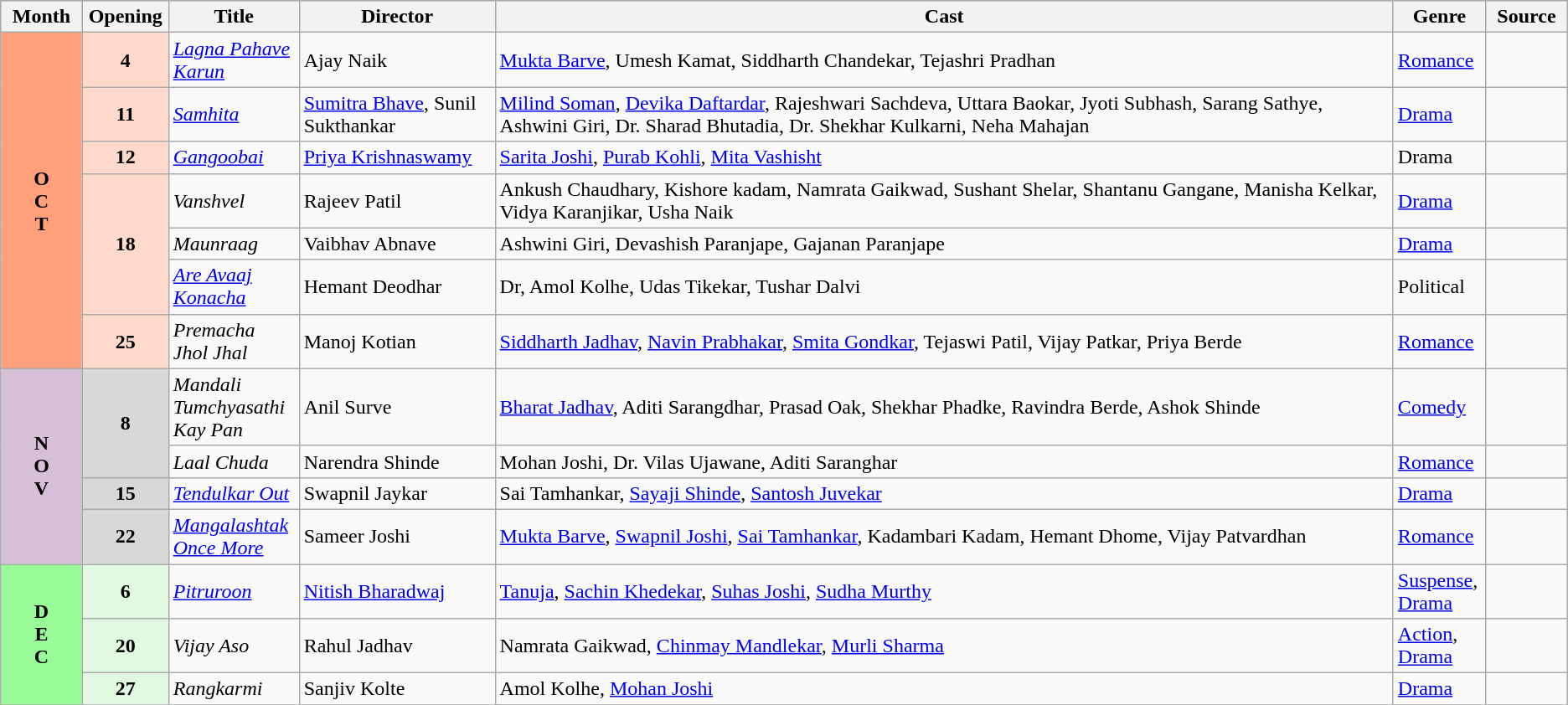<table class="wikitable">
<tr style="background:#b0e0e6; text-align:center;">
<th style="width:5%; colspan="2"><strong>Month</strong></th>
<th style="width:5%;"><strong>Opening</strong></th>
<th style="width:8%;"><strong>Title</strong></th>
<th style="width:12%;"><strong>Director</strong></th>
<th style="width:55%;"><strong>Cast</strong></th>
<th style="width:5%;"><strong>Genre</strong></th>
<th style="width:5%;"><strong>Source</strong></th>
</tr>
<tr>
<td rowspan="7" style="text-align:center; background:#ffa07a;"><strong>O<br>C<br>T</strong></td>
<td rowspan="1" style="text-align:center; background:#ffdacc;"><strong>4</strong></td>
<td><em><a href='#'>Lagna Pahave Karun</a></em></td>
<td>Ajay Naik</td>
<td><a href='#'>Mukta Barve</a>, Umesh Kamat, Siddharth Chandekar, Tejashri Pradhan</td>
<td><a href='#'>Romance</a></td>
<td></td>
</tr>
<tr>
<td rowspan="1" style="text-align:center; background:#ffdacc;"><strong>11</strong></td>
<td><em><a href='#'>Samhita</a></em></td>
<td><a href='#'>Sumitra Bhave</a>, Sunil Sukthankar</td>
<td><a href='#'>Milind Soman</a>, <a href='#'>Devika Daftardar</a>, Rajeshwari Sachdeva, Uttara Baokar, Jyoti Subhash, Sarang Sathye, Ashwini Giri, Dr. Sharad Bhutadia, Dr. Shekhar Kulkarni, Neha Mahajan</td>
<td><a href='#'>Drama</a></td>
<td></td>
</tr>
<tr>
<td rowspan="1" style="text-align:center; background:#ffdacc;"><strong>12</strong></td>
<td><em><a href='#'>Gangoobai</a></em></td>
<td><a href='#'>Priya Krishnaswamy</a></td>
<td><a href='#'>Sarita Joshi</a>, <a href='#'>Purab Kohli</a>, <a href='#'>Mita Vashisht</a></td>
<td>Drama</td>
<td></td>
</tr>
<tr>
<td rowspan="3" style="text-align:center; background:#ffdacc;"><strong>18</strong></td>
<td><em>Vanshvel</em></td>
<td>Rajeev Patil</td>
<td>Ankush Chaudhary, Kishore kadam, Namrata Gaikwad, Sushant Shelar, Shantanu Gangane, Manisha Kelkar, Vidya Karanjikar, Usha Naik</td>
<td><a href='#'>Drama</a></td>
<td></td>
</tr>
<tr>
<td><em>Maunraag </em></td>
<td>Vaibhav Abnave</td>
<td>Ashwini Giri, Devashish Paranjape, Gajanan Paranjape</td>
<td><a href='#'>Drama</a></td>
<td></td>
</tr>
<tr>
<td><em><a href='#'>Are Avaaj Konacha</a></em></td>
<td>Hemant Deodhar</td>
<td>Dr, Amol Kolhe, Udas Tikekar, Tushar Dalvi</td>
<td>Political</td>
<td></td>
</tr>
<tr>
<td rowspan="1" style="text-align:center; background:#ffdacc;"><strong>25</strong></td>
<td><em>Premacha Jhol Jhal</em></td>
<td>Manoj Kotian</td>
<td><a href='#'>Siddharth Jadhav</a>, <a href='#'>Navin Prabhakar</a>, <a href='#'>Smita Gondkar</a>, Tejaswi Patil, Vijay Patkar, Priya Berde</td>
<td><a href='#'>Romance</a></td>
<td></td>
</tr>
<tr>
<td rowspan="4" style="text-align:center; background:thistle;"><strong>N<br>O<br>V</strong></td>
<td rowspan="2" style="text-align:center; background:#d8d8d8;"><strong>8</strong></td>
<td><em>Mandali Tumchyasathi Kay Pan</em></td>
<td>Anil Surve</td>
<td><a href='#'>Bharat Jadhav</a>, Aditi Sarangdhar, Prasad Oak, Shekhar Phadke, Ravindra Berde,  Ashok Shinde</td>
<td><a href='#'>Comedy</a></td>
<td></td>
</tr>
<tr>
<td><em>Laal Chuda</em></td>
<td>Narendra Shinde</td>
<td>Mohan Joshi,  Dr. Vilas Ujawane, Aditi Saranghar</td>
<td><a href='#'>Romance</a></td>
<td></td>
</tr>
<tr>
<td rowspan="1" style="text-align:center; background:#d8d8d8;"><strong>15</strong></td>
<td><em><a href='#'>Tendulkar Out</a></em></td>
<td>Swapnil Jaykar</td>
<td>Sai Tamhankar, <a href='#'>Sayaji Shinde</a>, <a href='#'>Santosh Juvekar</a></td>
<td><a href='#'>Drama</a></td>
<td></td>
</tr>
<tr>
<td rowspan="1" style="text-align:center; background:#d8d8d8;"><strong>22</strong></td>
<td><em><a href='#'>Mangalashtak Once More</a></em></td>
<td>Sameer Joshi</td>
<td><a href='#'>Mukta Barve</a>, <a href='#'>Swapnil Joshi</a>, <a href='#'>Sai Tamhankar</a>, Kadambari Kadam, Hemant Dhome, Vijay Patvardhan</td>
<td><a href='#'>Romance</a></td>
<td></td>
</tr>
<tr>
<td rowspan="3" style="text-align:center; background:#98fb98;"><strong>D<br>E<br>C</strong></td>
<td rowspan="1" style="text-align:center; background:#e0f9e0;"><strong>6</strong></td>
<td><em><a href='#'>Pitruroon</a></em></td>
<td><a href='#'>Nitish Bharadwaj</a></td>
<td><a href='#'>Tanuja</a>, <a href='#'>Sachin Khedekar</a>, <a href='#'>Suhas Joshi</a>, <a href='#'>Sudha Murthy</a></td>
<td><a href='#'>Suspense</a>, <a href='#'>Drama</a></td>
<td></td>
</tr>
<tr>
<td rowspan="1" style="text-align:center; background:#e0f9e0;"><strong>20</strong></td>
<td><em>Vijay Aso </em></td>
<td>Rahul Jadhav</td>
<td>Namrata Gaikwad, <a href='#'>Chinmay Mandlekar</a>, <a href='#'>Murli Sharma</a></td>
<td><a href='#'>Action</a>, <a href='#'>Drama</a></td>
<td></td>
</tr>
<tr>
<td rowspan="1" style="text-align:center; background:#e0f9e0;"><strong>27</strong></td>
<td><em>Rangkarmi </em></td>
<td>Sanjiv Kolte</td>
<td>Amol Kolhe, <a href='#'>Mohan Joshi</a></td>
<td><a href='#'>Drama</a></td>
<td></td>
</tr>
<tr>
</tr>
</table>
